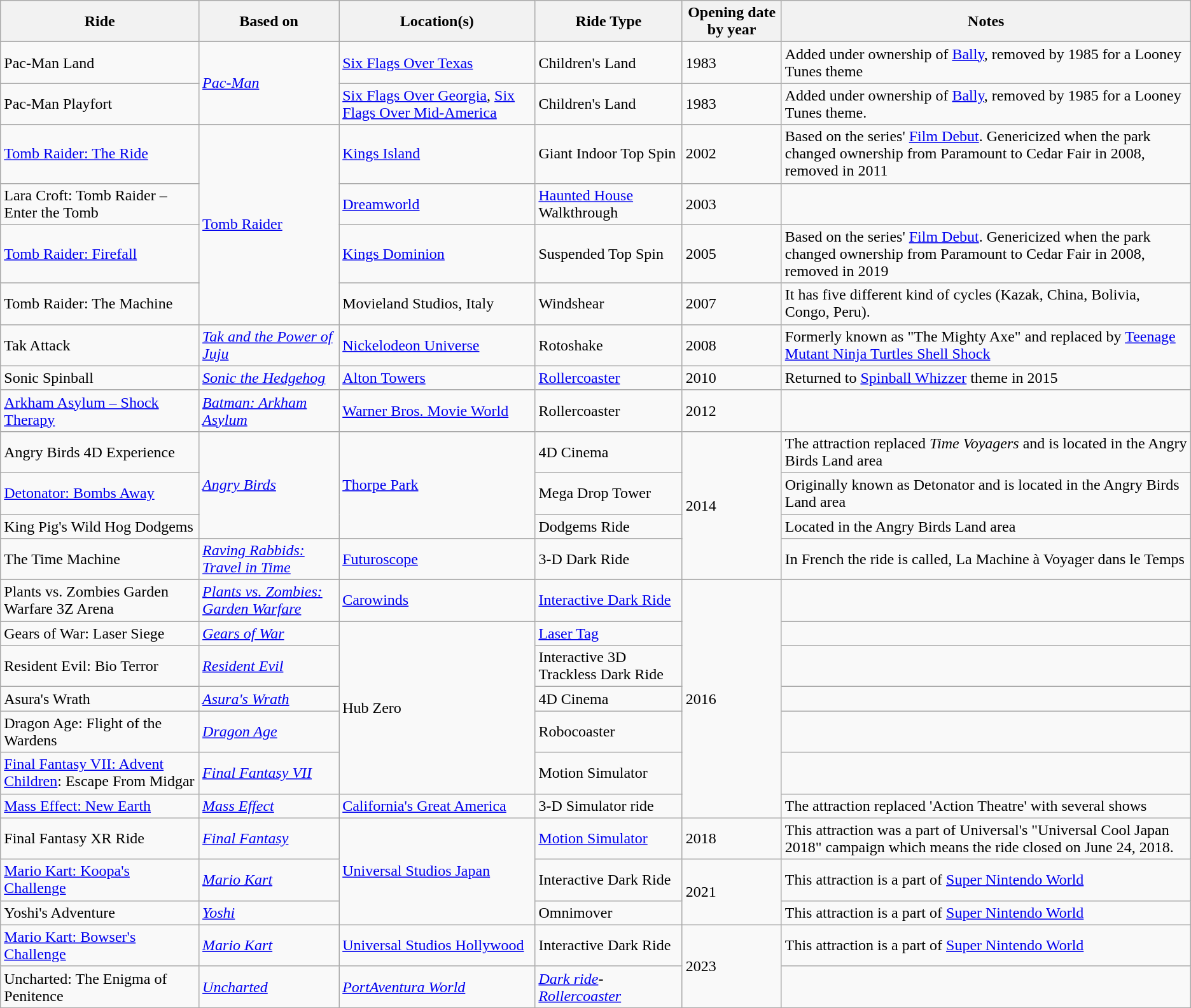<table class="wikitable sortable plainrowheaders">
<tr>
<th scope="col">Ride</th>
<th scope="col">Based on</th>
<th scope="col">Location(s)</th>
<th scope="col">Ride Type</th>
<th data-sort-type="year" scope="col">Opening date by year</th>
<th scope="col">Notes</th>
</tr>
<tr>
<td>Pac-Man Land</td>
<td rowspan=2><em><a href='#'>Pac-Man</a></em></td>
<td><a href='#'>Six Flags Over Texas</a></td>
<td>Children's Land</td>
<td>1983</td>
<td>Added under ownership of <a href='#'>Bally</a>, removed by 1985 for a Looney Tunes theme</td>
</tr>
<tr>
<td>Pac-Man Playfort</td>
<td><a href='#'>Six Flags Over Georgia</a>, <a href='#'>Six Flags Over Mid-America</a></td>
<td>Children's Land</td>
<td>1983</td>
<td>Added under ownership of <a href='#'>Bally</a>, removed by 1985 for a Looney Tunes theme.</td>
</tr>
<tr>
<td><a href='#'>Tomb Raider: The Ride</a></td>
<td rowspan=4><a href='#'>Tomb Raider</a></td>
<td><a href='#'>Kings Island</a></td>
<td>Giant Indoor Top Spin</td>
<td>2002</td>
<td>Based on the series' <a href='#'>Film Debut</a>. Genericized when the park changed ownership from Paramount to Cedar Fair in 2008, removed in 2011</td>
</tr>
<tr>
<td>Lara Croft: Tomb Raider – Enter the Tomb</td>
<td><a href='#'>Dreamworld</a></td>
<td><a href='#'>Haunted House</a> Walkthrough</td>
<td>2003</td>
<td></td>
</tr>
<tr>
<td><a href='#'>Tomb Raider: Firefall</a></td>
<td><a href='#'>Kings Dominion</a></td>
<td>Suspended Top Spin</td>
<td>2005</td>
<td>Based on the series' <a href='#'>Film Debut</a>. Genericized when the park changed ownership from Paramount to Cedar Fair in 2008, removed in 2019</td>
</tr>
<tr>
<td>Tomb Raider: The Machine</td>
<td>Movieland Studios, Italy</td>
<td>Windshear</td>
<td>2007</td>
<td>It has five different kind of cycles (Kazak, China, Bolivia, Congo, Peru).</td>
</tr>
<tr>
<td>Tak Attack</td>
<td><em><a href='#'>Tak and the Power of Juju</a></em></td>
<td><a href='#'>Nickelodeon Universe</a></td>
<td>Rotoshake</td>
<td>2008</td>
<td>Formerly known as "The Mighty Axe" and replaced by <a href='#'>Teenage Mutant Ninja Turtles Shell Shock</a></td>
</tr>
<tr>
<td>Sonic Spinball</td>
<td><em><a href='#'>Sonic the Hedgehog</a></em></td>
<td><a href='#'>Alton Towers</a></td>
<td><a href='#'>Rollercoaster</a></td>
<td>2010</td>
<td>Returned to <a href='#'>Spinball Whizzer</a> theme in 2015</td>
</tr>
<tr>
<td><a href='#'>Arkham Asylum – Shock Therapy</a></td>
<td><em><a href='#'>Batman: Arkham Asylum</a></em></td>
<td><a href='#'>Warner Bros. Movie World</a></td>
<td>Rollercoaster</td>
<td>2012</td>
<td></td>
</tr>
<tr>
<td>Angry Birds 4D Experience</td>
<td rowspan=3><em><a href='#'>Angry Birds</a></em></td>
<td rowspan=3><a href='#'>Thorpe Park</a></td>
<td>4D Cinema</td>
<td rowspan=4>2014</td>
<td>The attraction replaced <em>Time Voyagers</em> and is located in the Angry Birds Land area</td>
</tr>
<tr>
<td><a href='#'>Detonator: Bombs Away</a></td>
<td>Mega Drop Tower</td>
<td>Originally known as Detonator and is located in the Angry Birds Land area</td>
</tr>
<tr>
<td>King Pig's Wild Hog Dodgems</td>
<td>Dodgems Ride</td>
<td>Located in the Angry Birds Land area</td>
</tr>
<tr>
<td>The Time Machine</td>
<td><em><a href='#'>Raving Rabbids: Travel in Time</a></em></td>
<td><a href='#'>Futuroscope</a></td>
<td>3-D Dark Ride</td>
<td>In French the ride is called, La Machine à Voyager dans le Temps</td>
</tr>
<tr>
<td>Plants vs. Zombies Garden Warfare 3Z Arena</td>
<td><em><a href='#'>Plants vs. Zombies: Garden Warfare</a></em></td>
<td><a href='#'>Carowinds</a></td>
<td><a href='#'>Interactive Dark Ride</a></td>
<td rowspan=7>2016</td>
<td></td>
</tr>
<tr>
<td>Gears of War: Laser Siege</td>
<td><em><a href='#'>Gears of War</a></em></td>
<td rowspan=5>Hub Zero</td>
<td><a href='#'>Laser Tag</a></td>
<td></td>
</tr>
<tr>
<td>Resident Evil: Bio Terror</td>
<td><em><a href='#'>Resident Evil</a></em></td>
<td>Interactive 3D Trackless Dark Ride</td>
<td></td>
</tr>
<tr>
<td>Asura's Wrath</td>
<td><em><a href='#'>Asura's Wrath</a></em></td>
<td>4D Cinema</td>
<td></td>
</tr>
<tr>
<td>Dragon Age: Flight of the Wardens</td>
<td><em><a href='#'>Dragon Age</a></em></td>
<td>Robocoaster</td>
<td></td>
</tr>
<tr>
<td><a href='#'>Final Fantasy VII: Advent Children</a>: Escape From Midgar</td>
<td><em><a href='#'>Final Fantasy VII</a></em></td>
<td>Motion Simulator</td>
<td></td>
</tr>
<tr>
<td><a href='#'>Mass Effect: New Earth</a></td>
<td><em><a href='#'>Mass Effect</a></em></td>
<td><a href='#'>California's Great America</a></td>
<td>3-D Simulator ride</td>
<td>The attraction replaced 'Action Theatre' with several shows</td>
</tr>
<tr>
<td>Final Fantasy XR Ride</td>
<td><em><a href='#'>Final Fantasy</a></em></td>
<td rowspan=3><a href='#'>Universal Studios Japan</a></td>
<td><a href='#'>Motion Simulator</a></td>
<td>2018</td>
<td>This attraction was a part of Universal's "Universal Cool Japan 2018" campaign which means the ride closed on June 24, 2018.</td>
</tr>
<tr>
<td><a href='#'>Mario Kart: Koopa's Challenge</a></td>
<td><em><a href='#'>Mario Kart</a></em></td>
<td>Interactive Dark Ride</td>
<td rowspan=2>2021</td>
<td>This attraction is a part of <a href='#'>Super Nintendo World</a></td>
</tr>
<tr>
<td>Yoshi's Adventure</td>
<td><em><a href='#'>Yoshi</a></em></td>
<td>Omnimover</td>
<td>This attraction is  a part of <a href='#'>Super Nintendo World</a></td>
</tr>
<tr>
<td><a href='#'>Mario Kart: Bowser's Challenge</a></td>
<td><em><a href='#'>Mario Kart</a></em></td>
<td><a href='#'>Universal Studios Hollywood</a></td>
<td>Interactive Dark Ride</td>
<td rowspan=2>2023</td>
<td>This attraction is a part of <a href='#'>Super Nintendo World</a></td>
</tr>
<tr>
<td>Uncharted: The Enigma of Penitence</td>
<td><em><a href='#'>Uncharted</a></em></td>
<td><em><a href='#'>PortAventura World</a></em></td>
<td><em><a href='#'>Dark ride</a></em>-<em><a href='#'>Rollercoaster</a></em></td>
<td></td>
</tr>
<tr>
</tr>
</table>
